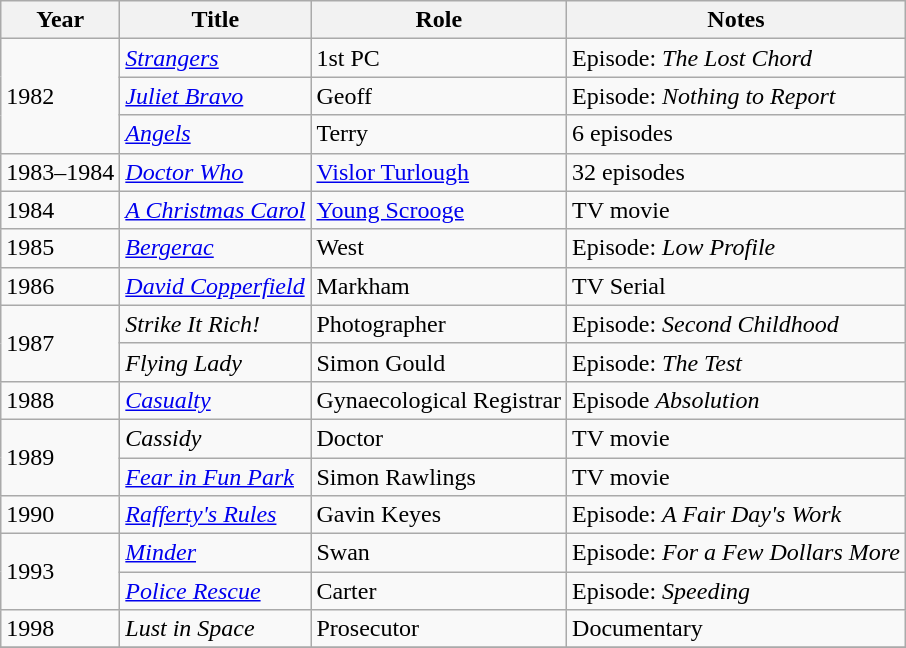<table class="wikitable">
<tr>
<th>Year</th>
<th>Title</th>
<th>Role</th>
<th>Notes</th>
</tr>
<tr>
<td rowspan=3>1982</td>
<td><em><a href='#'>Strangers</a></em></td>
<td>1st PC</td>
<td>Episode: <em>The Lost Chord</em></td>
</tr>
<tr>
<td><em><a href='#'>Juliet Bravo</a></em></td>
<td>Geoff</td>
<td>Episode: <em>Nothing to Report</em></td>
</tr>
<tr>
<td><em><a href='#'>Angels</a></em></td>
<td>Terry</td>
<td>6 episodes</td>
</tr>
<tr>
<td>1983–1984</td>
<td><em><a href='#'>Doctor Who</a></em></td>
<td><a href='#'>Vislor Turlough</a></td>
<td>32 episodes</td>
</tr>
<tr>
<td>1984</td>
<td><em><a href='#'>A Christmas Carol</a></em></td>
<td><a href='#'>Young Scrooge</a></td>
<td>TV movie</td>
</tr>
<tr>
<td>1985</td>
<td><em><a href='#'>Bergerac</a></em></td>
<td>West</td>
<td>Episode: <em>Low Profile</em></td>
</tr>
<tr>
<td>1986</td>
<td><em><a href='#'>David Copperfield</a></em></td>
<td>Markham</td>
<td>TV Serial</td>
</tr>
<tr>
<td rowspan=2>1987</td>
<td><em>Strike It Rich!</em></td>
<td>Photographer</td>
<td>Episode: <em>Second Childhood</em></td>
</tr>
<tr>
<td><em>Flying Lady</em></td>
<td>Simon Gould</td>
<td>Episode: <em>The Test</em></td>
</tr>
<tr>
<td>1988</td>
<td><em><a href='#'>Casualty</a></em></td>
<td>Gynaecological Registrar</td>
<td>Episode <em>Absolution</em></td>
</tr>
<tr>
<td rowspan=2>1989</td>
<td><em>Cassidy</em></td>
<td>Doctor</td>
<td>TV movie</td>
</tr>
<tr>
<td><em><a href='#'>Fear in Fun Park</a></em></td>
<td>Simon Rawlings</td>
<td>TV movie</td>
</tr>
<tr>
<td>1990</td>
<td><em><a href='#'>Rafferty's Rules</a></em></td>
<td>Gavin Keyes</td>
<td>Episode: <em>A Fair Day's Work</em></td>
</tr>
<tr>
<td rowspan=2>1993</td>
<td><em><a href='#'>Minder</a></em></td>
<td>Swan</td>
<td>Episode: <em>For a Few Dollars More</em></td>
</tr>
<tr>
<td><em><a href='#'>Police Rescue</a></em></td>
<td>Carter</td>
<td>Episode: <em>Speeding</em></td>
</tr>
<tr>
<td>1998</td>
<td><em>Lust in Space</em></td>
<td>Prosecutor</td>
<td>Documentary</td>
</tr>
<tr>
</tr>
</table>
